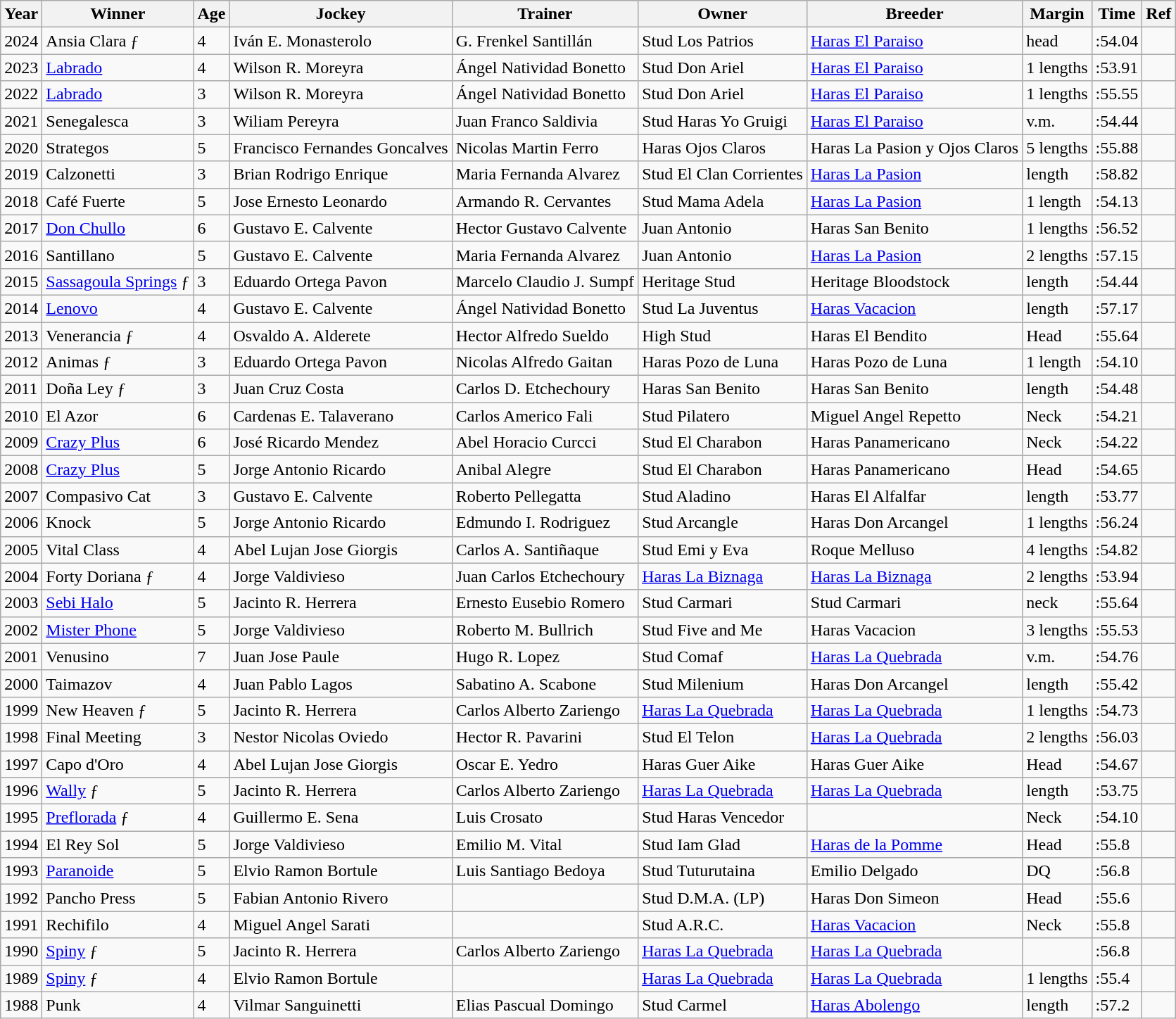<table class="wikitable">
<tr>
<th>Year</th>
<th>Winner</th>
<th>Age</th>
<th>Jockey</th>
<th>Trainer</th>
<th>Owner</th>
<th>Breeder</th>
<th>Margin</th>
<th>Time</th>
<th>Ref</th>
</tr>
<tr>
<td>2024</td>
<td>Ansia Clara ƒ</td>
<td>4</td>
<td>Iván E. Monasterolo</td>
<td>G. Frenkel Santillán</td>
<td>Stud Los Patrios</td>
<td><a href='#'>Haras El Paraiso</a></td>
<td> head</td>
<td>:54.04</td>
<td></td>
</tr>
<tr>
<td>2023</td>
<td><a href='#'>Labrado</a></td>
<td>4</td>
<td>Wilson R. Moreyra</td>
<td>Ángel Natividad Bonetto</td>
<td>Stud Don Ariel</td>
<td><a href='#'>Haras El Paraiso</a></td>
<td>1 lengths</td>
<td>:53.91</td>
<td></td>
</tr>
<tr>
<td>2022</td>
<td><a href='#'>Labrado</a></td>
<td>3</td>
<td>Wilson R. Moreyra</td>
<td>Ángel Natividad Bonetto</td>
<td>Stud Don Ariel</td>
<td><a href='#'>Haras El Paraiso</a></td>
<td>1 lengths</td>
<td>:55.55</td>
<td></td>
</tr>
<tr>
<td>2021</td>
<td>Senegalesca</td>
<td>3</td>
<td>Wiliam Pereyra</td>
<td>Juan Franco Saldivia</td>
<td>Stud Haras Yo Gruigi</td>
<td><a href='#'>Haras El Paraiso</a></td>
<td>v.m.</td>
<td>:54.44</td>
<td></td>
</tr>
<tr>
<td>2020</td>
<td>Strategos</td>
<td>5</td>
<td>Francisco Fernandes Goncalves</td>
<td>Nicolas Martin Ferro</td>
<td>Haras Ojos Claros</td>
<td>Haras La Pasion y Ojos Claros</td>
<td>5 lengths</td>
<td>:55.88</td>
<td></td>
</tr>
<tr>
<td>2019</td>
<td>Calzonetti</td>
<td>3</td>
<td>Brian Rodrigo Enrique</td>
<td>Maria Fernanda Alvarez</td>
<td>Stud El Clan Corrientes</td>
<td><a href='#'>Haras La Pasion</a></td>
<td> length</td>
<td>:58.82</td>
<td></td>
</tr>
<tr>
<td>2018</td>
<td>Café Fuerte</td>
<td>5</td>
<td>Jose Ernesto Leonardo</td>
<td>Armando R. Cervantes</td>
<td>Stud Mama Adela</td>
<td><a href='#'>Haras La Pasion</a></td>
<td>1 length</td>
<td>:54.13</td>
<td></td>
</tr>
<tr>
<td>2017</td>
<td><a href='#'>Don Chullo</a></td>
<td>6</td>
<td>Gustavo E. Calvente</td>
<td>Hector Gustavo Calvente</td>
<td>Juan Antonio</td>
<td>Haras San Benito</td>
<td>1 lengths</td>
<td>:56.52</td>
<td></td>
</tr>
<tr>
<td>2016</td>
<td>Santillano</td>
<td>5</td>
<td>Gustavo E. Calvente</td>
<td>Maria Fernanda Alvarez</td>
<td>Juan Antonio</td>
<td><a href='#'>Haras La Pasion</a></td>
<td>2 lengths</td>
<td>:57.15</td>
<td></td>
</tr>
<tr>
<td>2015</td>
<td><a href='#'>Sassagoula Springs</a> ƒ</td>
<td>3</td>
<td>Eduardo Ortega Pavon</td>
<td>Marcelo Claudio J. Sumpf</td>
<td>Heritage Stud</td>
<td>Heritage Bloodstock</td>
<td> length</td>
<td>:54.44</td>
<td></td>
</tr>
<tr>
<td>2014</td>
<td><a href='#'>Lenovo</a></td>
<td>4</td>
<td>Gustavo E. Calvente</td>
<td>Ángel Natividad Bonetto</td>
<td>Stud La Juventus</td>
<td><a href='#'>Haras Vacacion</a></td>
<td> length</td>
<td>:57.17</td>
<td></td>
</tr>
<tr>
<td>2013</td>
<td>Venerancia ƒ</td>
<td>4</td>
<td>Osvaldo A. Alderete</td>
<td>Hector Alfredo Sueldo</td>
<td>High Stud</td>
<td>Haras El Bendito</td>
<td>Head</td>
<td>:55.64</td>
<td></td>
</tr>
<tr>
<td>2012</td>
<td>Animas ƒ</td>
<td>3</td>
<td>Eduardo Ortega Pavon</td>
<td>Nicolas Alfredo Gaitan</td>
<td>Haras Pozo de Luna</td>
<td>Haras Pozo de Luna</td>
<td>1 length</td>
<td>:54.10</td>
<td></td>
</tr>
<tr>
<td>2011</td>
<td>Doña Ley ƒ</td>
<td>3</td>
<td>Juan Cruz Costa</td>
<td>Carlos D. Etchechoury</td>
<td>Haras San Benito</td>
<td>Haras San Benito</td>
<td> length</td>
<td>:54.48</td>
<td></td>
</tr>
<tr>
<td>2010</td>
<td>El Azor</td>
<td>6</td>
<td>Cardenas E. Talaverano</td>
<td>Carlos Americo Fali</td>
<td>Stud Pilatero</td>
<td>Miguel Angel Repetto</td>
<td>Neck</td>
<td>:54.21</td>
<td></td>
</tr>
<tr>
<td>2009</td>
<td><a href='#'>Crazy Plus</a></td>
<td>6</td>
<td>José Ricardo Mendez</td>
<td>Abel Horacio Curcci</td>
<td>Stud El Charabon</td>
<td>Haras Panamericano</td>
<td>Neck</td>
<td>:54.22</td>
<td></td>
</tr>
<tr>
<td>2008</td>
<td><a href='#'>Crazy Plus</a></td>
<td>5</td>
<td>Jorge Antonio Ricardo</td>
<td>Anibal Alegre</td>
<td>Stud El Charabon</td>
<td>Haras Panamericano</td>
<td>Head</td>
<td>:54.65</td>
<td></td>
</tr>
<tr>
<td>2007</td>
<td>Compasivo Cat</td>
<td>3</td>
<td>Gustavo E. Calvente</td>
<td>Roberto Pellegatta</td>
<td>Stud Aladino</td>
<td>Haras El Alfalfar</td>
<td> length</td>
<td>:53.77</td>
<td></td>
</tr>
<tr>
<td>2006</td>
<td>Knock</td>
<td>5</td>
<td>Jorge Antonio Ricardo</td>
<td>Edmundo I. Rodriguez</td>
<td>Stud Arcangle</td>
<td>Haras Don Arcangel</td>
<td>1 lengths</td>
<td>:56.24</td>
<td></td>
</tr>
<tr>
<td>2005</td>
<td>Vital Class</td>
<td>4</td>
<td>Abel Lujan Jose Giorgis</td>
<td>Carlos A. Santiñaque</td>
<td>Stud Emi y Eva</td>
<td>Roque Melluso</td>
<td>4 lengths</td>
<td>:54.82</td>
<td></td>
</tr>
<tr>
<td>2004</td>
<td>Forty Doriana ƒ</td>
<td>4</td>
<td>Jorge Valdivieso</td>
<td>Juan Carlos Etchechoury</td>
<td><a href='#'>Haras La Biznaga</a></td>
<td><a href='#'>Haras La Biznaga</a></td>
<td>2 lengths</td>
<td>:53.94</td>
<td></td>
</tr>
<tr>
<td>2003</td>
<td><a href='#'>Sebi Halo</a></td>
<td>5</td>
<td>Jacinto R. Herrera</td>
<td>Ernesto Eusebio Romero</td>
<td>Stud Carmari</td>
<td>Stud Carmari</td>
<td> neck</td>
<td>:55.64</td>
<td></td>
</tr>
<tr>
<td>2002</td>
<td><a href='#'>Mister Phone</a></td>
<td>5</td>
<td>Jorge Valdivieso</td>
<td>Roberto M. Bullrich</td>
<td>Stud Five and Me</td>
<td>Haras Vacacion</td>
<td>3 lengths</td>
<td>:55.53</td>
<td></td>
</tr>
<tr>
<td>2001</td>
<td>Venusino</td>
<td>7</td>
<td>Juan Jose Paule</td>
<td>Hugo R. Lopez</td>
<td>Stud Comaf</td>
<td><a href='#'>Haras La Quebrada</a></td>
<td>v.m.</td>
<td>:54.76</td>
<td></td>
</tr>
<tr>
<td>2000</td>
<td>Taimazov</td>
<td>4</td>
<td>Juan Pablo Lagos</td>
<td>Sabatino A. Scabone</td>
<td>Stud Milenium</td>
<td>Haras Don Arcangel</td>
<td> length</td>
<td>:55.42</td>
<td></td>
</tr>
<tr>
<td>1999</td>
<td>New Heaven ƒ</td>
<td>5</td>
<td>Jacinto R. Herrera</td>
<td>Carlos Alberto Zariengo</td>
<td><a href='#'>Haras La Quebrada</a></td>
<td><a href='#'>Haras La Quebrada</a></td>
<td>1 lengths</td>
<td>:54.73</td>
<td></td>
</tr>
<tr>
<td>1998</td>
<td>Final Meeting</td>
<td>3</td>
<td>Nestor Nicolas Oviedo</td>
<td>Hector R. Pavarini</td>
<td>Stud El Telon</td>
<td><a href='#'>Haras La Quebrada</a></td>
<td>2 lengths</td>
<td>:56.03</td>
<td></td>
</tr>
<tr>
<td>1997</td>
<td>Capo d'Oro</td>
<td>4</td>
<td>Abel Lujan Jose Giorgis</td>
<td>Oscar E. Yedro</td>
<td>Haras Guer Aike</td>
<td>Haras Guer Aike</td>
<td>Head</td>
<td>:54.67</td>
<td></td>
</tr>
<tr>
<td>1996</td>
<td><a href='#'>Wally</a> ƒ</td>
<td>5</td>
<td>Jacinto R. Herrera</td>
<td>Carlos Alberto Zariengo</td>
<td><a href='#'>Haras La Quebrada</a></td>
<td><a href='#'>Haras La Quebrada</a></td>
<td> length</td>
<td>:53.75</td>
<td></td>
</tr>
<tr>
<td>1995</td>
<td><a href='#'>Preflorada</a> ƒ</td>
<td>4</td>
<td>Guillermo E. Sena</td>
<td>Luis Crosato</td>
<td>Stud Haras Vencedor</td>
<td></td>
<td>Neck</td>
<td>:54.10</td>
<td></td>
</tr>
<tr>
<td>1994</td>
<td>El Rey Sol</td>
<td>5</td>
<td>Jorge Valdivieso</td>
<td>Emilio M. Vital</td>
<td>Stud Iam Glad</td>
<td><a href='#'>Haras de la Pomme</a></td>
<td>Head</td>
<td>:55.8</td>
<td></td>
</tr>
<tr>
<td>1993</td>
<td><a href='#'>Paranoide</a></td>
<td>5</td>
<td>Elvio Ramon Bortule</td>
<td>Luis Santiago Bedoya</td>
<td>Stud Tuturutaina</td>
<td>Emilio Delgado</td>
<td>DQ</td>
<td>:56.8</td>
<td></td>
</tr>
<tr>
<td>1992</td>
<td>Pancho Press</td>
<td>5</td>
<td>Fabian Antonio Rivero</td>
<td></td>
<td>Stud D.M.A. (LP)</td>
<td>Haras Don Simeon</td>
<td>Head</td>
<td>:55.6</td>
<td></td>
</tr>
<tr>
<td>1991</td>
<td>Rechifilo</td>
<td>4</td>
<td>Miguel Angel Sarati</td>
<td></td>
<td>Stud A.R.C.</td>
<td><a href='#'>Haras Vacacion</a></td>
<td>Neck</td>
<td>:55.8</td>
<td></td>
</tr>
<tr>
<td>1990</td>
<td><a href='#'>Spiny</a> ƒ</td>
<td>5</td>
<td>Jacinto R. Herrera</td>
<td>Carlos Alberto Zariengo</td>
<td><a href='#'>Haras La Quebrada</a></td>
<td><a href='#'>Haras La Quebrada</a></td>
<td></td>
<td>:56.8</td>
<td></td>
</tr>
<tr>
<td>1989</td>
<td><a href='#'>Spiny</a> ƒ</td>
<td>4</td>
<td>Elvio Ramon Bortule</td>
<td></td>
<td><a href='#'>Haras La Quebrada</a></td>
<td><a href='#'>Haras La Quebrada</a></td>
<td>1 lengths</td>
<td>:55.4</td>
<td></td>
</tr>
<tr>
<td>1988</td>
<td>Punk</td>
<td>4</td>
<td>Vilmar Sanguinetti</td>
<td>Elias Pascual Domingo</td>
<td>Stud Carmel</td>
<td><a href='#'>Haras Abolengo</a></td>
<td> length</td>
<td>:57.2</td>
<td></td>
</tr>
</table>
